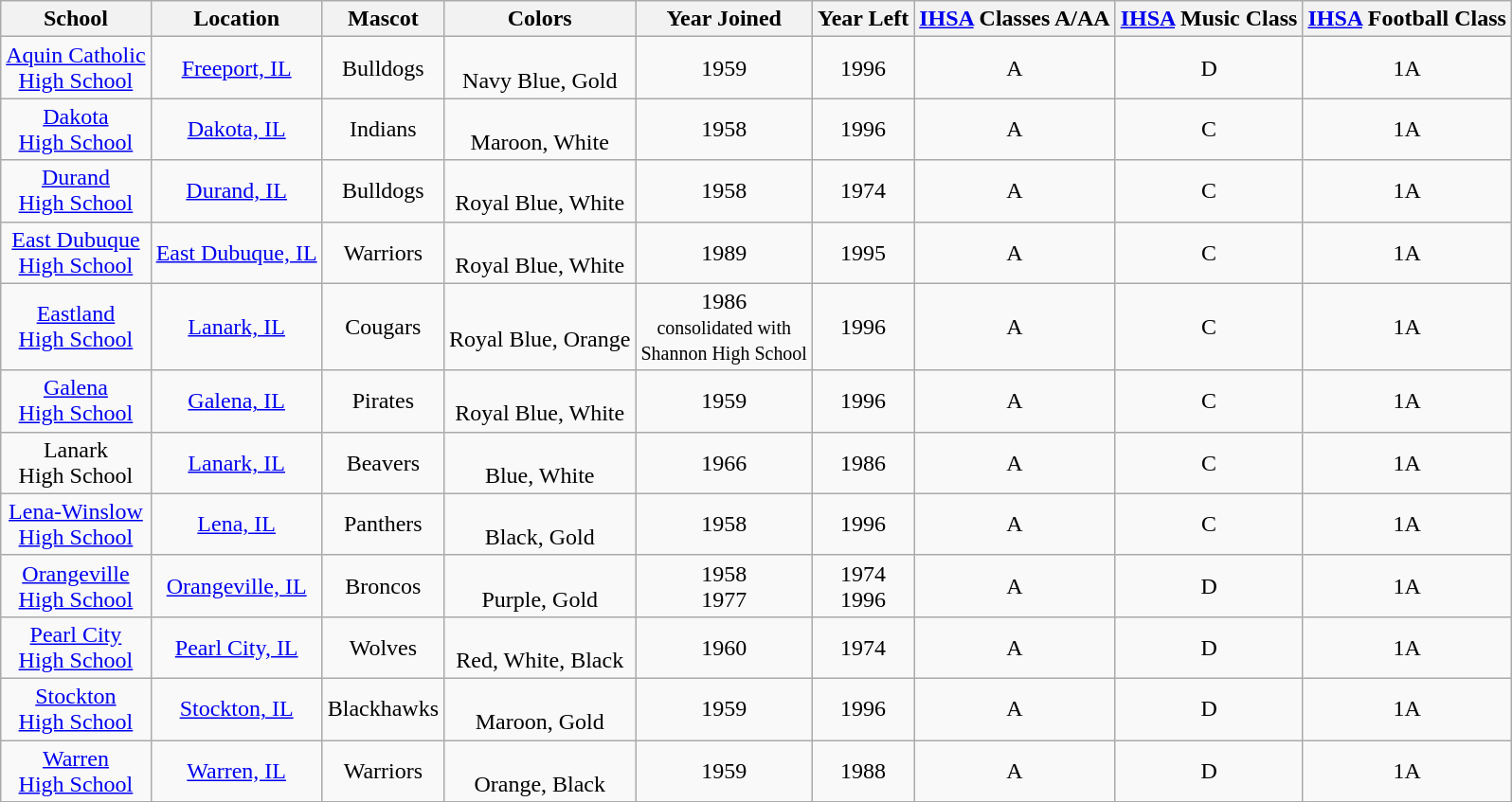<table class="wikitable sortable" style="text-align:center;">
<tr>
<th><strong>School</strong></th>
<th><strong>Location</strong></th>
<th><strong>Mascot</strong></th>
<th><strong>Colors</strong></th>
<th><strong>Year Joined</strong></th>
<th><strong>Year Left</strong></th>
<th><a href='#'>IHSA</a> <strong>Classes A/AA</strong></th>
<th><a href='#'>IHSA</a> <strong>Music Class</strong></th>
<th><a href='#'>IHSA</a> <strong>Football Class</strong></th>
</tr>
<tr>
<td><a href='#'>Aquin Catholic<br>High School</a></td>
<td><a href='#'>Freeport, IL</a></td>
<td>Bulldogs</td>
<td> <br>Navy Blue, Gold</td>
<td>1959</td>
<td>1996</td>
<td>A</td>
<td>D</td>
<td>1A</td>
</tr>
<tr>
<td><a href='#'>Dakota<br>High School</a></td>
<td><a href='#'>Dakota, IL</a></td>
<td>Indians</td>
<td> <br>Maroon, White</td>
<td>1958</td>
<td>1996</td>
<td>A</td>
<td>C</td>
<td>1A</td>
</tr>
<tr>
<td><a href='#'>Durand<br>High School</a></td>
<td><a href='#'>Durand, IL</a></td>
<td>Bulldogs</td>
<td> <br>Royal Blue, White</td>
<td>1958</td>
<td>1974</td>
<td>A</td>
<td>C</td>
<td>1A</td>
</tr>
<tr>
<td><a href='#'>East Dubuque<br>High School</a></td>
<td><a href='#'>East Dubuque, IL</a></td>
<td>Warriors</td>
<td> <br>Royal Blue, White</td>
<td>1989</td>
<td>1995</td>
<td>A</td>
<td>C</td>
<td>1A</td>
</tr>
<tr>
<td><a href='#'>Eastland<br>High School</a></td>
<td><a href='#'>Lanark, IL</a></td>
<td>Cougars</td>
<td> <br>Royal Blue, Orange</td>
<td>1986<br> <small>consolidated with <br>Shannon High School</small></td>
<td>1996</td>
<td>A</td>
<td>C</td>
<td>1A</td>
</tr>
<tr>
<td><a href='#'>Galena<br>High School</a></td>
<td><a href='#'>Galena, IL</a></td>
<td>Pirates</td>
<td> <br>Royal Blue, White</td>
<td>1959</td>
<td>1996</td>
<td>A</td>
<td>C</td>
<td>1A</td>
</tr>
<tr>
<td>Lanark<br>High School</td>
<td><a href='#'>Lanark, IL</a></td>
<td>Beavers</td>
<td> <br>Blue, White</td>
<td>1966</td>
<td>1986</td>
<td>A</td>
<td>C</td>
<td>1A</td>
</tr>
<tr>
<td><a href='#'>Lena-Winslow<br>High School</a></td>
<td><a href='#'>Lena, IL</a></td>
<td>Panthers</td>
<td> <br>Black, Gold</td>
<td>1958</td>
<td>1996</td>
<td>A</td>
<td>C</td>
<td>1A</td>
</tr>
<tr>
<td><a href='#'>Orangeville<br>High School</a></td>
<td><a href='#'>Orangeville, IL</a></td>
<td>Broncos</td>
<td> <br>Purple, Gold</td>
<td>1958<br>1977</td>
<td>1974<br>1996</td>
<td>A</td>
<td>D</td>
<td>1A</td>
</tr>
<tr>
<td><a href='#'>Pearl City<br>High School</a></td>
<td><a href='#'>Pearl City, IL</a></td>
<td>Wolves</td>
<td>  <br>Red, White, Black</td>
<td>1960</td>
<td>1974</td>
<td>A</td>
<td>D</td>
<td>1A</td>
</tr>
<tr>
<td><a href='#'>Stockton<br>High School</a></td>
<td><a href='#'>Stockton, IL</a></td>
<td>Blackhawks</td>
<td> <br>Maroon, Gold</td>
<td>1959</td>
<td>1996</td>
<td>A</td>
<td>D</td>
<td>1A</td>
</tr>
<tr>
<td><a href='#'>Warren<br>High School</a></td>
<td><a href='#'>Warren, IL</a></td>
<td>Warriors</td>
<td> <br>Orange, Black</td>
<td>1959</td>
<td>1988</td>
<td>A</td>
<td>D</td>
<td>1A</td>
</tr>
<tr>
</tr>
</table>
